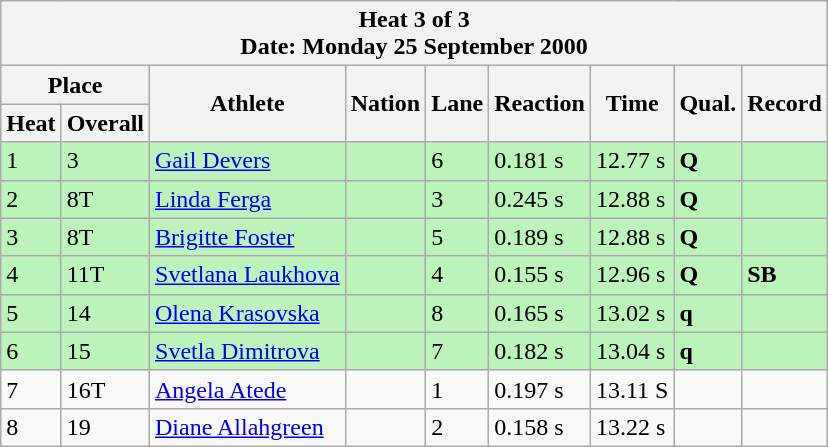<table class="wikitable sortable">
<tr>
<th colspan=9>Heat 3 of 3 <br> Date: Monday 25 September 2000</th>
</tr>
<tr>
<th colspan=2>Place</th>
<th rowspan=2>Athlete</th>
<th rowspan=2>Nation</th>
<th rowspan=2>Lane</th>
<th rowspan=2>Reaction</th>
<th rowspan=2>Time</th>
<th rowspan=2>Qual.</th>
<th rowspan=2>Record</th>
</tr>
<tr>
<th>Heat</th>
<th>Overall</th>
</tr>
<tr bgcolor = "bbf3bb">
<td>1</td>
<td>3</td>
<td align="left"><a href='#'>Gail Devers</a></td>
<td align="left"></td>
<td>6</td>
<td>0.181 s</td>
<td>12.77 s</td>
<td><strong>Q</strong></td>
<td></td>
</tr>
<tr bgcolor = "bbf3bb">
<td>2</td>
<td>8T</td>
<td align="left"><a href='#'>Linda Ferga</a></td>
<td align="left"></td>
<td>3</td>
<td>0.245 s</td>
<td>12.88 s</td>
<td><strong>Q</strong></td>
<td></td>
</tr>
<tr bgcolor = "bbf3bb">
<td>3</td>
<td>8T</td>
<td align="left"><a href='#'>Brigitte Foster</a></td>
<td align="left"></td>
<td>5</td>
<td>0.189 s</td>
<td>12.88 s</td>
<td><strong>Q</strong></td>
<td></td>
</tr>
<tr bgcolor = "bbf3bb">
<td>4</td>
<td>11T</td>
<td align="left"><a href='#'>Svetlana Laukhova</a></td>
<td align="left"></td>
<td>4</td>
<td>0.155 s</td>
<td>12.96 s</td>
<td><strong>Q</strong></td>
<td><strong>SB</strong></td>
</tr>
<tr bgcolor = "bbf3bb">
<td>5</td>
<td>14</td>
<td align="left"><a href='#'>Olena Krasovska</a></td>
<td align="left"></td>
<td>8</td>
<td>0.165 s</td>
<td>13.02 s</td>
<td><strong>q</strong></td>
<td></td>
</tr>
<tr bgcolor = "bbf3bb">
<td>6</td>
<td>15</td>
<td align="left"><a href='#'>Svetla Dimitrova</a></td>
<td align="left"></td>
<td>7</td>
<td>0.182 s</td>
<td>13.04 s</td>
<td><strong>q</strong></td>
<td></td>
</tr>
<tr>
<td>7</td>
<td>16T</td>
<td align="left"><a href='#'>Angela Atede</a></td>
<td align="left"></td>
<td>1</td>
<td>0.197 s</td>
<td>13.11 S</td>
<td></td>
<td></td>
</tr>
<tr>
<td>8</td>
<td>19</td>
<td align="left"><a href='#'>Diane Allahgreen</a></td>
<td align="left"></td>
<td>2</td>
<td>0.158 s</td>
<td>13.22 s</td>
<td></td>
<td></td>
</tr>
</table>
